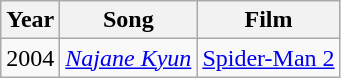<table class="wikitable">
<tr>
<th>Year</th>
<th>Song</th>
<th>Film</th>
</tr>
<tr>
<td>2004</td>
<td><em><a href='#'>Najane Kyun</a></em></td>
<td><a href='#'>Spider-Man 2</a></td>
</tr>
</table>
